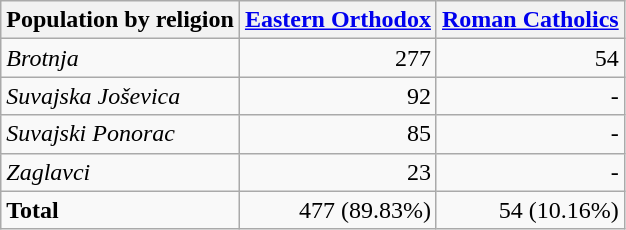<table class="wikitable sortable">
<tr>
<th>Population by religion</th>
<th><a href='#'>Eastern Orthodox</a></th>
<th><a href='#'>Roman Catholics</a></th>
</tr>
<tr>
<td><em>Brotnja</em></td>
<td align="right">277</td>
<td align="right">54</td>
</tr>
<tr>
<td><em>Suvajska Joševica</em></td>
<td align="right">92</td>
<td align="right">-</td>
</tr>
<tr>
<td><em>Suvajski Ponorac</em></td>
<td align="right">85</td>
<td align="right">-</td>
</tr>
<tr>
<td><em>Zaglavci</em></td>
<td align="right">23</td>
<td align="right">-</td>
</tr>
<tr>
<td><strong>Total</strong></td>
<td align="right">477 (89.83%)</td>
<td align="right">54 (10.16%)</td>
</tr>
</table>
